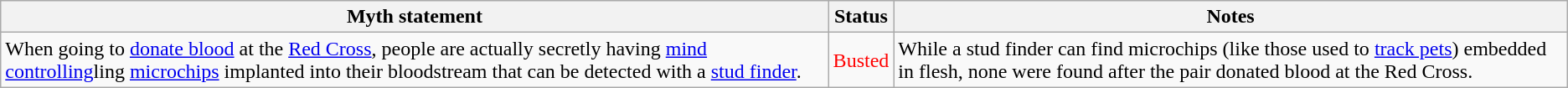<table class="wikitable plainrowheaders">
<tr>
<th>Myth statement</th>
<th>Status</th>
<th>Notes</th>
</tr>
<tr>
<td>When going to <a href='#'>donate blood</a> at the <a href='#'>Red Cross</a>, people are actually secretly having <a href='#'>mind controlling</a>ling <a href='#'>microchips</a> implanted into their bloodstream that can be detected with a <a href='#'>stud finder</a>.</td>
<td style="color:red">Busted</td>
<td>While a stud finder can find microchips (like those used to <a href='#'>track pets</a>) embedded in flesh, none were found after the pair donated blood at the Red Cross.</td>
</tr>
</table>
